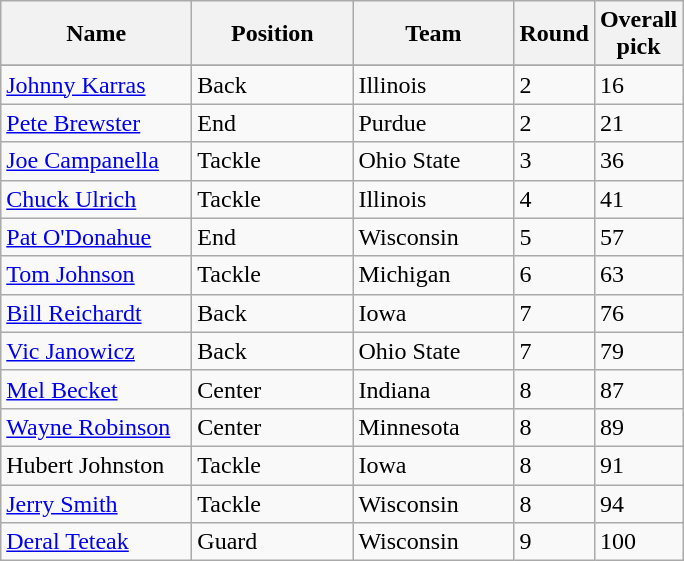<table class="sortable wikitable">
<tr>
<th width="120">Name</th>
<th width="100">Position</th>
<th width="100">Team</th>
<th width="25">Round</th>
<th width="25">Overall pick</th>
</tr>
<tr align="left" bgcolor="">
</tr>
<tr>
<td><a href='#'>Johnny Karras</a></td>
<td>Back</td>
<td>Illinois</td>
<td>2</td>
<td>16</td>
</tr>
<tr>
<td><a href='#'>Pete Brewster</a></td>
<td>End</td>
<td>Purdue</td>
<td>2</td>
<td>21</td>
</tr>
<tr>
<td><a href='#'>Joe Campanella</a></td>
<td>Tackle</td>
<td>Ohio State</td>
<td>3</td>
<td>36</td>
</tr>
<tr>
<td><a href='#'>Chuck Ulrich</a></td>
<td>Tackle</td>
<td>Illinois</td>
<td>4</td>
<td>41</td>
</tr>
<tr>
<td><a href='#'>Pat O'Donahue</a></td>
<td>End</td>
<td>Wisconsin</td>
<td>5</td>
<td>57</td>
</tr>
<tr>
<td><a href='#'>Tom Johnson</a></td>
<td>Tackle</td>
<td>Michigan</td>
<td>6</td>
<td>63</td>
</tr>
<tr>
<td><a href='#'>Bill Reichardt</a></td>
<td>Back</td>
<td>Iowa</td>
<td>7</td>
<td>76</td>
</tr>
<tr>
<td><a href='#'>Vic Janowicz</a></td>
<td>Back</td>
<td>Ohio State</td>
<td>7</td>
<td>79</td>
</tr>
<tr>
<td><a href='#'>Mel Becket</a></td>
<td>Center</td>
<td>Indiana</td>
<td>8</td>
<td>87</td>
</tr>
<tr>
<td><a href='#'>Wayne Robinson</a></td>
<td>Center</td>
<td>Minnesota</td>
<td>8</td>
<td>89</td>
</tr>
<tr>
<td>Hubert Johnston</td>
<td>Tackle</td>
<td>Iowa</td>
<td>8</td>
<td>91</td>
</tr>
<tr>
<td><a href='#'>Jerry Smith</a></td>
<td>Tackle</td>
<td>Wisconsin</td>
<td>8</td>
<td>94</td>
</tr>
<tr>
<td><a href='#'>Deral Teteak</a></td>
<td>Guard</td>
<td>Wisconsin</td>
<td>9</td>
<td>100</td>
</tr>
</table>
